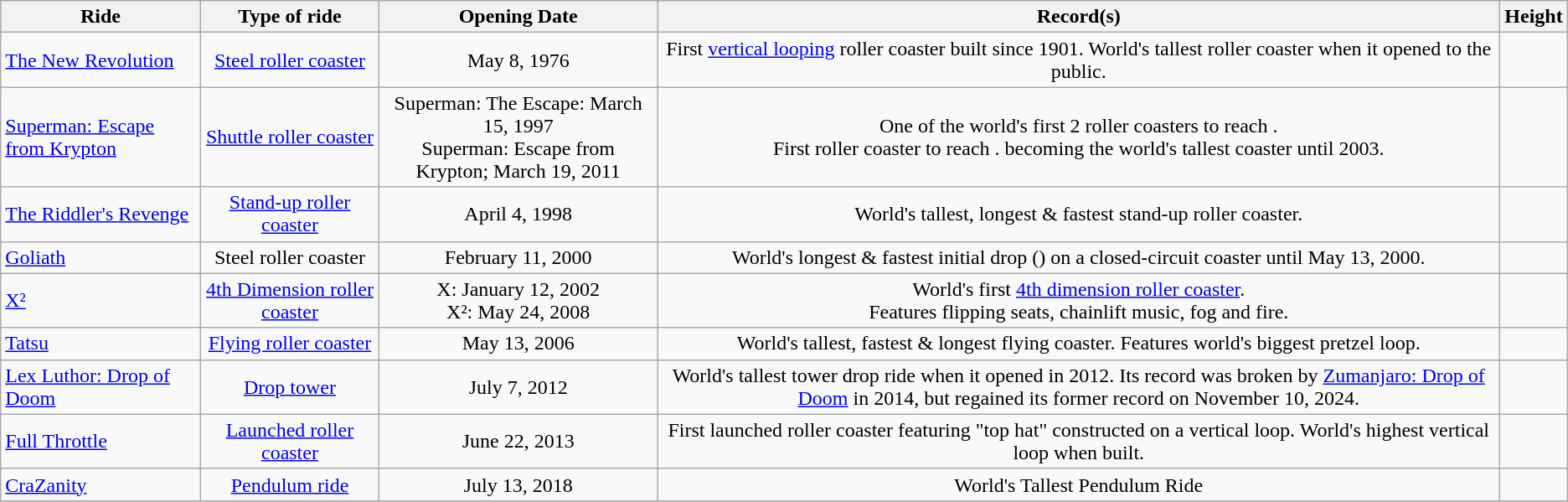<table class="wikitable">
<tr>
<th align="left">Ride</th>
<th align="left">Type of ride</th>
<th align="left">Opening Date</th>
<th style="text-align:center;">Record(s)</th>
<th style="text-align:center;">Height</th>
</tr>
<tr>
<td align="left"><a href='#'>The New Revolution</a></td>
<td style="text-align:center;"><a href='#'>Steel roller coaster</a></td>
<td style="text-align:center;">May 8, 1976</td>
<td style="text-align:center;">First <a href='#'>vertical looping</a> roller coaster built since 1901.  World's tallest roller coaster when it opened to the public.</td>
<td style="text-align:center;"></td>
</tr>
<tr>
<td align="left"><a href='#'>Superman: Escape from Krypton</a></td>
<td style="text-align:center;"><a href='#'>Shuttle roller coaster</a></td>
<td style="text-align:center;">Superman: The Escape: March 15, 1997<br>Superman: Escape from Krypton; March 19, 2011</td>
<td style="text-align:center;">One of the world's first 2 roller coasters to reach .<br>First roller coaster to reach . becoming the world's tallest coaster until 2003.</td>
<td style="text-align:center;"></td>
</tr>
<tr>
<td align="left"><a href='#'>The Riddler's Revenge</a></td>
<td style="text-align:center;"><a href='#'>Stand-up roller coaster</a></td>
<td style="text-align:center;">April 4, 1998</td>
<td style="text-align:center;">World's tallest, longest & fastest stand-up roller coaster.</td>
<td style="text-align:center;"></td>
</tr>
<tr>
<td align="left"><a href='#'>Goliath</a></td>
<td style="text-align:center;">Steel roller coaster</td>
<td style="text-align:center;">February 11, 2000</td>
<td style="text-align:center;">World's longest & fastest initial drop () on a closed-circuit coaster until May 13, 2000.</td>
<td style="text-align:center;"></td>
</tr>
<tr>
<td align="left"><a href='#'>X²</a></td>
<td style="text-align:center;"><a href='#'>4th Dimension roller coaster</a></td>
<td style="text-align:center;">X: January 12, 2002<br>X²: May 24, 2008</td>
<td style="text-align:center;">World's first <a href='#'>4th dimension roller coaster</a>.<br>Features flipping seats, chainlift music, fog and fire.</td>
<td style="text-align:center;"></td>
</tr>
<tr>
<td align="left"><a href='#'>Tatsu</a></td>
<td style="text-align:center;"><a href='#'>Flying roller coaster</a></td>
<td style="text-align:center;">May 13, 2006</td>
<td style="text-align:center;">World's tallest, fastest & longest flying coaster. Features world's biggest pretzel loop.</td>
<td style="text-align:center;"></td>
</tr>
<tr>
<td align="left"><a href='#'>Lex Luthor: Drop of Doom</a></td>
<td style="text-align:center;"><a href='#'>Drop tower</a></td>
<td style="text-align:center;">July 7, 2012</td>
<td style="text-align:center;">World's tallest tower drop ride when it opened in 2012. Its record was broken by <a href='#'>Zumanjaro: Drop of Doom</a> in 2014, but regained its former record on November 10, 2024.</td>
<td style="text-align:center;"></td>
</tr>
<tr>
<td align="left"><a href='#'>Full Throttle</a></td>
<td style="text-align:center;"><a href='#'>Launched roller coaster</a></td>
<td style="text-align:center;">June 22, 2013</td>
<td style="text-align:center;">First launched roller coaster featuring "top hat" constructed on a vertical loop. World's highest vertical loop when built.</td>
<td style="text-align:center;"></td>
</tr>
<tr>
<td align="left"><a href='#'>CraZanity</a></td>
<td style="text-align:center;"><a href='#'>Pendulum ride</a></td>
<td style="text-align:center;">July 13, 2018</td>
<td style="text-align:center;">World's Tallest Pendulum Ride</td>
<td style="text-align:center;"></td>
</tr>
<tr>
</tr>
</table>
